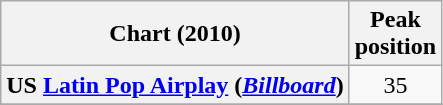<table class="wikitable sortable plainrowheaders" style="text-align:center">
<tr>
<th scope="col">Chart (2010)</th>
<th scope="col">Peak<br>position</th>
</tr>
<tr>
<th scope="row">US <a href='#'>Latin Pop Airplay</a> (<em><a href='#'>Billboard</a></em>)</th>
<td align="center">35</td>
</tr>
<tr>
</tr>
</table>
